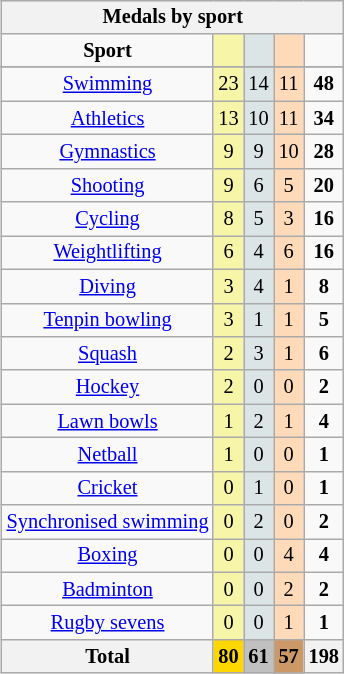<table class="wikitable" style="font-size:85%; float:right">
<tr style="background:#efefef;">
<th colspan=7><strong>Medals by sport</strong></th>
</tr>
<tr align=center>
<td><strong>Sport</strong></td>
<td bgcolor=#f7f6a8></td>
<td bgcolor=#dce5e5></td>
<td bgcolor=#ffdab9></td>
<td></td>
</tr>
<tr>
</tr>
<tr align=center>
<td><a href='#'>Swimming</a></td>
<td style="Background:#F7F6A8;">23</td>
<td style="background:#DCE5E5;">14</td>
<td style="background:#FFDAB9;">11</td>
<td><strong>48</strong></td>
</tr>
<tr align=center>
<td><a href='#'>Athletics</a></td>
<td style="Background:#F7F6A8;">13</td>
<td style="background:#DCE5E5;">10</td>
<td style="background:#FFDAB9;">11</td>
<td><strong>34</strong></td>
</tr>
<tr align=center>
<td><a href='#'>Gymnastics</a></td>
<td style="Background:#F7F6A8;">9</td>
<td style="background:#DCE5E5;">9</td>
<td style="background:#FFDAB9;">10</td>
<td><strong>28</strong></td>
</tr>
<tr align=center>
<td><a href='#'>Shooting</a></td>
<td style="Background:#F7F6A8;">9</td>
<td style="background:#DCE5E5;">6</td>
<td style="background:#FFDAB9;">5</td>
<td><strong>20</strong></td>
</tr>
<tr align=center>
<td><a href='#'>Cycling</a></td>
<td style="Background:#F7F6A8;">8</td>
<td style="background:#DCE5E5;">5</td>
<td style="background:#FFDAB9;">3</td>
<td><strong>16</strong></td>
</tr>
<tr align=center>
<td><a href='#'>Weightlifting</a></td>
<td style="Background:#F7F6A8;">6</td>
<td style="background:#DCE5E5;">4</td>
<td style="background:#FFDAB9;">6</td>
<td><strong>16</strong></td>
</tr>
<tr align=center>
<td><a href='#'>Diving</a></td>
<td style="Background:#F7F6A8;">3</td>
<td style="background:#DCE5E5;">4</td>
<td style="background:#FFDAB9;">1</td>
<td><strong>8</strong></td>
</tr>
<tr align=center>
<td><a href='#'>Tenpin bowling</a></td>
<td style="Background:#F7F6A8;">3</td>
<td style="background:#DCE5E5;">1</td>
<td style="background:#FFDAB9;">1</td>
<td><strong>5</strong></td>
</tr>
<tr align=center>
<td><a href='#'>Squash</a></td>
<td style="Background:#F7F6A8;">2</td>
<td style="background:#DCE5E5;">3</td>
<td style="background:#FFDAB9;">1</td>
<td><strong>6</strong></td>
</tr>
<tr align=center>
<td><a href='#'>Hockey</a></td>
<td style="Background:#F7F6A8;">2</td>
<td style="background:#DCE5E5;">0</td>
<td style="background:#FFDAB9;">0</td>
<td><strong>2</strong></td>
</tr>
<tr align=center>
<td><a href='#'>Lawn bowls</a></td>
<td style="Background:#F7F6A8;">1</td>
<td style="background:#DCE5E5;">2</td>
<td style="background:#FFDAB9;">1</td>
<td><strong>4</strong></td>
</tr>
<tr align=center>
<td><a href='#'>Netball</a></td>
<td style="Background:#F7F6A8;">1</td>
<td style="background:#DCE5E5;">0</td>
<td style="background:#FFDAB9;">0</td>
<td><strong>1</strong></td>
</tr>
<tr align=center>
<td><a href='#'>Cricket</a></td>
<td style="Background:#F7F6A8;">0</td>
<td style="background:#DCE5E5;">1</td>
<td style="background:#FFDAB9;">0</td>
<td><strong>1</strong></td>
</tr>
<tr align=center>
<td><a href='#'>Synchronised swimming</a></td>
<td style="Background:#F7F6A8;">0</td>
<td style="background:#DCE5E5;">2</td>
<td style="background:#FFDAB9;">0</td>
<td><strong>2</strong></td>
</tr>
<tr align=center>
<td><a href='#'>Boxing</a></td>
<td style="Background:#F7F6A8;">0</td>
<td style="background:#DCE5E5;">0</td>
<td style="background:#FFDAB9;">4</td>
<td><strong>4</strong></td>
</tr>
<tr align=center>
<td><a href='#'>Badminton</a></td>
<td style="Background:#F7F6A8;">0</td>
<td style="background:#DCE5E5;">0</td>
<td style="background:#FFDAB9;">2</td>
<td><strong>2</strong></td>
</tr>
<tr align=center>
<td><a href='#'>Rugby sevens</a></td>
<td style="Background:#F7F6A8;">0</td>
<td style="background:#DCE5E5;">0</td>
<td style="background:#FFDAB9;">1</td>
<td><strong>1</strong></td>
</tr>
<tr align=center>
<th>Total</th>
<th style="background:gold;">80</th>
<th style="background:silver;">61</th>
<th style="background:#c96;">57</th>
<th>198</th>
</tr>
</table>
